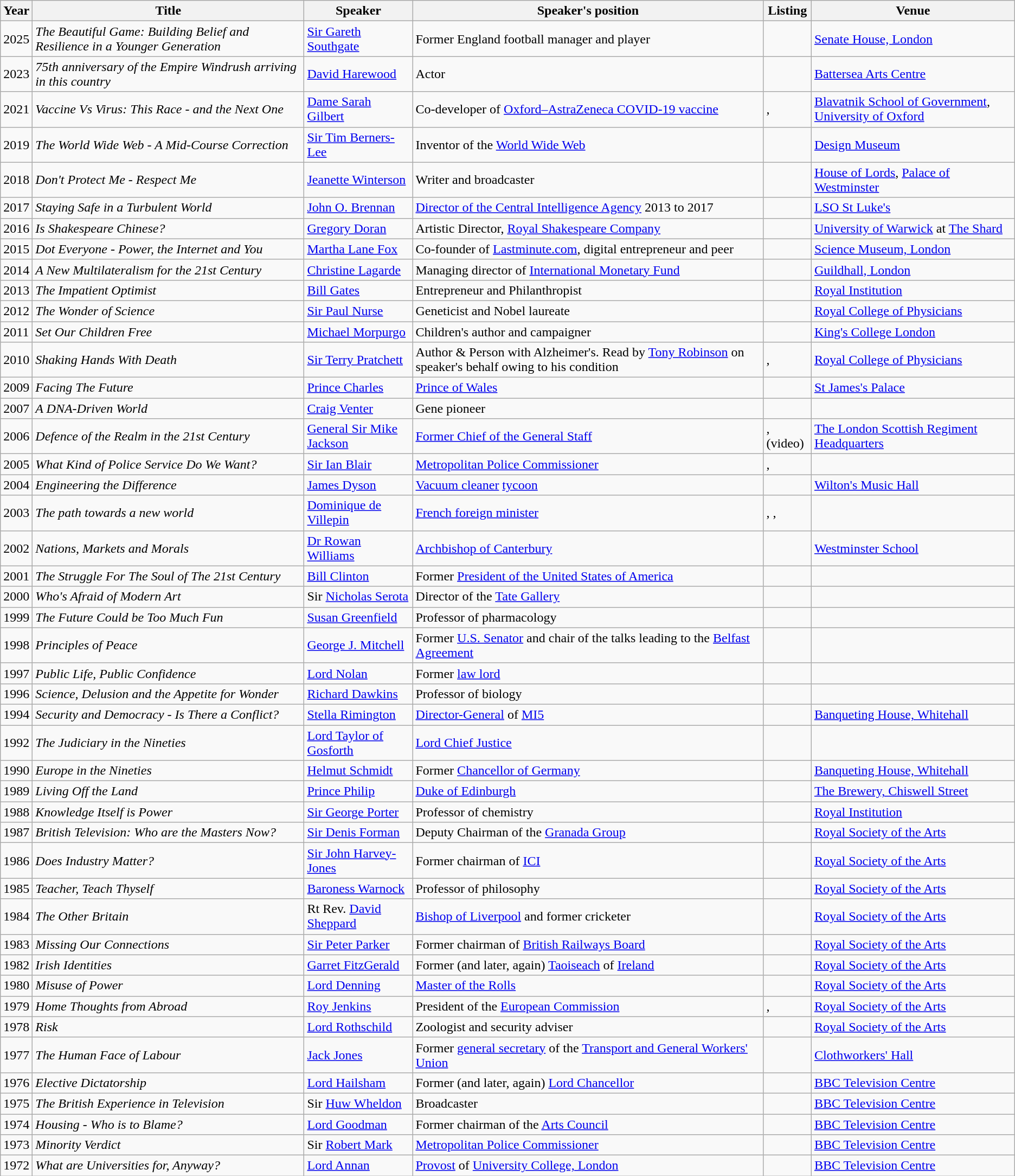<table class="wikitable">
<tr>
<th>Year</th>
<th>Title</th>
<th>Speaker</th>
<th>Speaker's position</th>
<th>Listing</th>
<th>Venue</th>
</tr>
<tr>
<td>2025</td>
<td><em>The Beautiful Game: Building Belief and Resilience in a Younger Generation</em></td>
<td><a href='#'>Sir Gareth Southgate</a></td>
<td>Former England football manager and player</td>
<td></td>
<td><a href='#'>Senate House, London</a></td>
</tr>
<tr>
<td>2023</td>
<td><em>75th anniversary of the Empire Windrush arriving in this country</em></td>
<td><a href='#'>David Harewood</a></td>
<td>Actor</td>
<td></td>
<td><a href='#'>Battersea Arts Centre</a></td>
</tr>
<tr>
<td>2021</td>
<td><em>Vaccine Vs Virus: This Race - and the Next One</em></td>
<td><a href='#'>Dame Sarah Gilbert</a></td>
<td>Co-developer of <a href='#'>Oxford–AstraZeneca COVID-19 vaccine</a></td>
<td>, </td>
<td><a href='#'>Blavatnik School of Government</a>, <a href='#'>University of Oxford</a></td>
</tr>
<tr>
<td>2019</td>
<td><em>The World Wide Web - A Mid-Course Correction</em></td>
<td><a href='#'>Sir Tim Berners-Lee</a></td>
<td>Inventor of the <a href='#'>World Wide Web</a></td>
<td></td>
<td><a href='#'>Design Museum</a></td>
</tr>
<tr>
<td>2018</td>
<td><em>Don't Protect Me - Respect Me</em></td>
<td><a href='#'>Jeanette Winterson</a></td>
<td>Writer and broadcaster</td>
<td></td>
<td><a href='#'>House of Lords</a>, <a href='#'>Palace of Westminster</a></td>
</tr>
<tr>
<td>2017</td>
<td><em>Staying Safe in a Turbulent World</em></td>
<td><a href='#'>John O. Brennan</a></td>
<td><a href='#'>Director of the Central Intelligence Agency</a> 2013 to 2017</td>
<td></td>
<td><a href='#'>LSO St Luke's</a></td>
</tr>
<tr>
<td>2016</td>
<td><em>Is Shakespeare Chinese?</em></td>
<td><a href='#'>Gregory Doran</a></td>
<td>Artistic Director, <a href='#'>Royal Shakespeare Company</a></td>
<td></td>
<td><a href='#'>University of Warwick</a> at <a href='#'>The Shard</a></td>
</tr>
<tr>
<td>2015</td>
<td><em>Dot Everyone - Power, the Internet and You</em></td>
<td><a href='#'>Martha Lane Fox</a></td>
<td>Co-founder of <a href='#'>Lastminute.com</a>, digital entrepreneur and peer</td>
<td></td>
<td><a href='#'>Science Museum, London</a></td>
</tr>
<tr>
<td>2014</td>
<td><em>A New Multilateralism for the 21st Century</em></td>
<td><a href='#'>Christine Lagarde</a></td>
<td>Managing director of <a href='#'>International Monetary Fund</a></td>
<td> </td>
<td><a href='#'>Guildhall, London</a></td>
</tr>
<tr>
<td>2013</td>
<td><em>The Impatient Optimist</em></td>
<td><a href='#'>Bill Gates</a></td>
<td>Entrepreneur and Philanthropist</td>
<td></td>
<td><a href='#'>Royal Institution</a></td>
</tr>
<tr>
<td>2012</td>
<td><em>The Wonder of Science</em></td>
<td><a href='#'>Sir Paul Nurse</a></td>
<td>Geneticist and Nobel laureate</td>
<td></td>
<td><a href='#'>Royal College of Physicians</a></td>
</tr>
<tr>
<td>2011</td>
<td><em>Set Our Children Free</em></td>
<td><a href='#'>Michael Morpurgo</a></td>
<td>Children's author and campaigner</td>
<td></td>
<td><a href='#'>King's College London</a></td>
</tr>
<tr>
<td>2010</td>
<td><em>Shaking Hands With Death</em></td>
<td><a href='#'>Sir Terry Pratchett</a></td>
<td>Author & Person with Alzheimer's. Read by <a href='#'>Tony Robinson</a> on speaker's behalf owing to his condition</td>
<td>, </td>
<td><a href='#'>Royal College of Physicians</a></td>
</tr>
<tr>
<td>2009</td>
<td><em>Facing The Future</em></td>
<td><a href='#'>Prince Charles</a></td>
<td><a href='#'>Prince of Wales</a></td>
<td></td>
<td><a href='#'>St James's Palace</a></td>
</tr>
<tr>
<td>2007</td>
<td><em>A DNA-Driven World</em></td>
<td><a href='#'>Craig Venter</a></td>
<td>Gene pioneer</td>
<td></td>
<td></td>
</tr>
<tr>
<td>2006</td>
<td><em>Defence of the Realm in the 21st Century</em></td>
<td><a href='#'>General Sir Mike Jackson</a></td>
<td><a href='#'>Former Chief of the General Staff</a></td>
<td>,  (video)</td>
<td><a href='#'>The London Scottish Regiment Headquarters</a></td>
</tr>
<tr>
<td>2005</td>
<td><em>What Kind of Police Service Do We Want?</em></td>
<td><a href='#'>Sir Ian Blair</a></td>
<td><a href='#'>Metropolitan Police Commissioner</a></td>
<td>, </td>
<td></td>
</tr>
<tr>
<td>2004</td>
<td><em>Engineering the Difference</em></td>
<td><a href='#'>James Dyson</a></td>
<td><a href='#'>Vacuum cleaner</a> <a href='#'>tycoon</a></td>
<td></td>
<td><a href='#'>Wilton's Music Hall</a></td>
</tr>
<tr>
<td>2003</td>
<td><em>The path towards a new world</em></td>
<td><a href='#'>Dominique de Villepin</a></td>
<td><a href='#'>French foreign minister</a></td>
<td>, , </td>
<td></td>
</tr>
<tr>
<td>2002</td>
<td><em>Nations, Markets and Morals</em></td>
<td><a href='#'>Dr Rowan Williams</a></td>
<td><a href='#'>Archbishop of Canterbury</a></td>
<td></td>
<td><a href='#'>Westminster School</a></td>
</tr>
<tr>
<td>2001</td>
<td><em>The Struggle For The Soul of The 21st Century</em></td>
<td><a href='#'>Bill Clinton</a></td>
<td>Former <a href='#'>President of the United States of America</a></td>
<td></td>
<td></td>
</tr>
<tr>
<td>2000</td>
<td><em>Who's Afraid of Modern Art</em></td>
<td>Sir <a href='#'>Nicholas Serota</a></td>
<td>Director of the <a href='#'>Tate Gallery</a></td>
<td></td>
<td></td>
</tr>
<tr>
<td>1999</td>
<td><em>The Future Could be Too Much Fun</em></td>
<td><a href='#'>Susan Greenfield</a></td>
<td>Professor of pharmacology</td>
<td></td>
<td></td>
</tr>
<tr>
<td>1998</td>
<td><em>Principles of Peace</em></td>
<td><a href='#'>George J. Mitchell</a></td>
<td>Former <a href='#'>U.S. Senator</a> and chair of the talks leading to the <a href='#'>Belfast Agreement</a></td>
<td></td>
<td></td>
</tr>
<tr>
<td>1997</td>
<td><em>Public Life, Public Confidence</em></td>
<td><a href='#'>Lord Nolan</a></td>
<td>Former <a href='#'>law lord</a></td>
<td></td>
<td></td>
</tr>
<tr>
<td>1996</td>
<td><em>Science, Delusion and the Appetite for Wonder</em></td>
<td><a href='#'>Richard Dawkins</a></td>
<td>Professor of biology</td>
<td></td>
<td></td>
</tr>
<tr>
<td>1994</td>
<td><em>Security and Democracy - Is There a Conflict?</em></td>
<td><a href='#'>Stella Rimington</a></td>
<td><a href='#'>Director-General</a> of <a href='#'>MI5</a></td>
<td></td>
<td><a href='#'>Banqueting House, Whitehall</a></td>
</tr>
<tr>
<td>1992</td>
<td><em>The Judiciary in the Nineties</em></td>
<td><a href='#'>Lord Taylor of Gosforth</a></td>
<td><a href='#'>Lord Chief Justice</a></td>
<td></td>
<td></td>
</tr>
<tr>
<td>1990</td>
<td><em>Europe in the Nineties</em></td>
<td><a href='#'>Helmut Schmidt</a></td>
<td>Former <a href='#'>Chancellor of Germany</a></td>
<td></td>
<td><a href='#'>Banqueting House, Whitehall</a></td>
</tr>
<tr>
<td>1989</td>
<td><em>Living Off the Land</em></td>
<td><a href='#'>Prince Philip</a></td>
<td><a href='#'>Duke of Edinburgh</a></td>
<td></td>
<td><a href='#'>The Brewery, Chiswell Street</a></td>
</tr>
<tr>
<td>1988</td>
<td><em>Knowledge Itself is Power</em></td>
<td><a href='#'>Sir George Porter</a></td>
<td>Professor of chemistry</td>
<td></td>
<td><a href='#'>Royal Institution</a></td>
</tr>
<tr>
<td>1987</td>
<td><em>British Television: Who are the Masters Now?</em></td>
<td><a href='#'>Sir Denis Forman</a></td>
<td>Deputy Chairman of the <a href='#'>Granada Group</a></td>
<td></td>
<td><a href='#'>Royal Society of the Arts</a></td>
</tr>
<tr>
<td>1986</td>
<td><em>Does Industry Matter?</em></td>
<td><a href='#'>Sir John Harvey-Jones</a></td>
<td>Former chairman of <a href='#'>ICI</a></td>
<td></td>
<td><a href='#'>Royal Society of the Arts</a></td>
</tr>
<tr>
<td>1985</td>
<td><em>Teacher, Teach Thyself</em></td>
<td><a href='#'>Baroness Warnock</a></td>
<td>Professor of  philosophy</td>
<td></td>
<td><a href='#'>Royal Society of the Arts</a></td>
</tr>
<tr>
<td>1984</td>
<td><em>The Other Britain</em></td>
<td>Rt Rev. <a href='#'>David Sheppard</a></td>
<td><a href='#'>Bishop of Liverpool</a> and former cricketer</td>
<td></td>
<td><a href='#'>Royal Society of the Arts</a></td>
</tr>
<tr>
<td>1983</td>
<td><em>Missing Our Connections</em></td>
<td><a href='#'>Sir Peter Parker</a></td>
<td>Former chairman of <a href='#'>British Railways Board</a></td>
<td></td>
<td><a href='#'>Royal Society of the Arts</a></td>
</tr>
<tr>
<td>1982</td>
<td><em>Irish Identities</em></td>
<td><a href='#'>Garret FitzGerald</a></td>
<td>Former (and later, again) <a href='#'>Taoiseach</a> of <a href='#'>Ireland</a></td>
<td></td>
<td><a href='#'>Royal Society of the Arts</a></td>
</tr>
<tr>
<td>1980</td>
<td><em>Misuse of Power</em></td>
<td><a href='#'>Lord Denning</a></td>
<td><a href='#'>Master of the Rolls</a></td>
<td></td>
<td><a href='#'>Royal Society of the Arts</a></td>
</tr>
<tr>
<td>1979</td>
<td><em>Home Thoughts from Abroad</em></td>
<td><a href='#'>Roy Jenkins</a></td>
<td>President of the <a href='#'>European Commission</a></td>
<td>, </td>
<td><a href='#'>Royal Society of the Arts</a></td>
</tr>
<tr>
<td>1978</td>
<td><em>Risk</em></td>
<td><a href='#'>Lord Rothschild</a></td>
<td>Zoologist and security adviser</td>
<td></td>
<td><a href='#'>Royal Society of the Arts</a></td>
</tr>
<tr>
<td>1977</td>
<td><em>The Human Face of Labour</em></td>
<td><a href='#'>Jack Jones</a></td>
<td>Former <a href='#'>general secretary</a> of the <a href='#'>Transport and General Workers' Union</a></td>
<td></td>
<td><a href='#'>Clothworkers' Hall</a></td>
</tr>
<tr>
<td>1976</td>
<td><em>Elective Dictatorship </em></td>
<td><a href='#'>Lord Hailsham</a></td>
<td>Former (and later, again) <a href='#'>Lord Chancellor</a></td>
<td></td>
<td><a href='#'>BBC Television Centre</a></td>
</tr>
<tr>
<td>1975</td>
<td><em>The British Experience in Television</em></td>
<td>Sir <a href='#'>Huw Wheldon</a></td>
<td>Broadcaster</td>
<td></td>
<td><a href='#'>BBC Television Centre</a></td>
</tr>
<tr>
<td>1974</td>
<td><em>Housing - Who is to Blame?</em></td>
<td><a href='#'>Lord Goodman</a></td>
<td>Former chairman of the <a href='#'>Arts Council</a></td>
<td></td>
<td><a href='#'>BBC Television Centre</a></td>
</tr>
<tr>
<td>1973</td>
<td><em>Minority Verdict</em></td>
<td>Sir <a href='#'>Robert Mark</a></td>
<td><a href='#'>Metropolitan Police Commissioner</a></td>
<td></td>
<td><a href='#'>BBC Television Centre</a></td>
</tr>
<tr>
<td>1972</td>
<td><em>What are Universities for, Anyway?</em></td>
<td><a href='#'>Lord Annan</a></td>
<td><a href='#'>Provost</a> of <a href='#'>University College, London</a></td>
<td></td>
<td><a href='#'>BBC Television Centre</a></td>
</tr>
</table>
